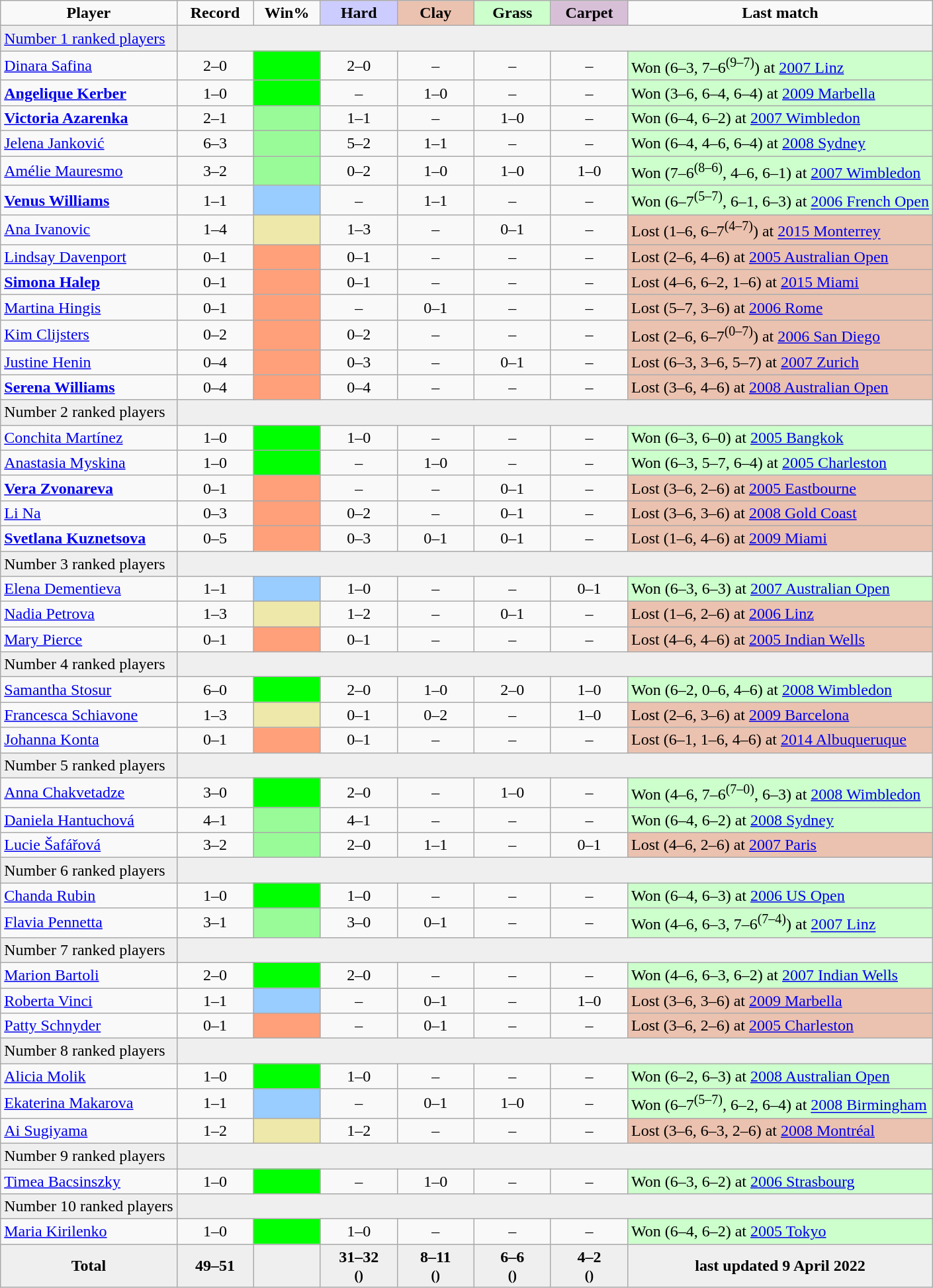<table class="sortable wikitable" style=text-align:center>
<tr>
<td><strong>Player</strong></td>
<td width=70><strong>Record</strong></td>
<td width=60><strong>Win%</strong></td>
<td width=70 bgcolor=CCCCFF><strong>Hard</strong></td>
<td width=70 bgcolor=EBC2AF><strong>Clay</strong></td>
<td width=70 bgcolor=CCFFCC><strong>Grass</strong></td>
<td width=70 bgcolor=thistle><strong>Carpet</strong></td>
<td><strong>Last match</strong></td>
</tr>
<tr bgcolor=efefef>
<td align=left><a href='#'>Number 1 ranked players</a></td>
<td colspan=7></td>
</tr>
<tr>
<td align=left> <a href='#'>Dinara Safina</a></td>
<td>2–0</td>
<td bgcolor=lime></td>
<td>2–0</td>
<td>–</td>
<td>–</td>
<td>–</td>
<td bgcolor=ccffcc align=left>Won (6–3, 7–6<sup>(9–7)</sup>) at <a href='#'>2007 Linz</a></td>
</tr>
<tr>
<td align=left><strong> <a href='#'>Angelique Kerber</a></strong></td>
<td>1–0</td>
<td bgcolor=lime></td>
<td>–</td>
<td>1–0</td>
<td>–</td>
<td>–</td>
<td bgcolor=ccffcc align=left>Won (3–6, 6–4, 6–4) at <a href='#'>2009 Marbella</a></td>
</tr>
<tr>
<td align=left><strong> <a href='#'>Victoria Azarenka</a></strong></td>
<td>2–1</td>
<td bgcolor=#98fb98></td>
<td>1–1</td>
<td>–</td>
<td>1–0</td>
<td>–</td>
<td bgcolor=ccffcc align=left>Won (6–4, 6–2) at <a href='#'>2007 Wimbledon</a></td>
</tr>
<tr>
<td align=left> <a href='#'>Jelena Janković</a></td>
<td>6–3</td>
<td bgcolor=#98fb98></td>
<td>5–2</td>
<td>1–1</td>
<td>–</td>
<td>–</td>
<td bgcolor=ccffcc align=left>Won (6–4, 4–6, 6–4) at <a href='#'>2008 Sydney</a></td>
</tr>
<tr>
<td align=left> <a href='#'>Amélie Mauresmo</a></td>
<td>3–2</td>
<td bgcolor=#98fb98></td>
<td>0–2</td>
<td>1–0</td>
<td>1–0</td>
<td>1–0</td>
<td bgcolor=ccffcc align=left>Won (7–6<sup>(8–6)</sup>, 4–6, 6–1) at <a href='#'>2007 Wimbledon</a></td>
</tr>
<tr>
<td align=left><strong> <a href='#'>Venus Williams</a></strong></td>
<td>1–1</td>
<td bgcolor=99ccff></td>
<td>–</td>
<td>1–1</td>
<td>–</td>
<td>–</td>
<td bgcolor=ccffcc align=left>Won (6–7<sup>(5–7)</sup>, 6–1, 6–3) at <a href='#'>2006 French Open</a></td>
</tr>
<tr>
<td align=left> <a href='#'>Ana Ivanovic</a></td>
<td>1–4</td>
<td bgcolor=eee8AA></td>
<td>1–3</td>
<td>–</td>
<td>0–1</td>
<td>–</td>
<td bgcolor=ebc2af align=left>Lost (1–6, 6–7<sup>(4–7)</sup>) at <a href='#'>2015 Monterrey</a></td>
</tr>
<tr>
<td align=left> <a href='#'>Lindsay Davenport</a></td>
<td>0–1</td>
<td bgcolor=FFA07A></td>
<td>0–1</td>
<td>–</td>
<td>–</td>
<td>–</td>
<td bgcolor=ebc2af align=left>Lost (2–6, 4–6) at <a href='#'>2005 Australian Open</a></td>
</tr>
<tr>
<td align=left><strong> <a href='#'>Simona Halep</a></strong></td>
<td>0–1</td>
<td bgcolor=FFA07A></td>
<td>0–1</td>
<td>–</td>
<td>–</td>
<td>–</td>
<td bgcolor=ebc2af align=left>Lost (4–6, 6–2, 1–6) at <a href='#'>2015 Miami</a></td>
</tr>
<tr>
<td align=left> <a href='#'>Martina Hingis</a></td>
<td>0–1</td>
<td bgcolor=FFA07A></td>
<td>–</td>
<td>0–1</td>
<td>–</td>
<td>–</td>
<td bgcolor=ebc2af align=left>Lost (5–7, 3–6) at <a href='#'>2006 Rome</a></td>
</tr>
<tr>
<td align=left> <a href='#'>Kim Clijsters</a></td>
<td>0–2</td>
<td bgcolor=FFA07A></td>
<td>0–2</td>
<td>–</td>
<td>–</td>
<td>–</td>
<td bgcolor=ebc2af align=left>Lost (2–6, 6–7<sup>(0–7)</sup>) at <a href='#'>2006 San Diego</a></td>
</tr>
<tr>
<td align=left> <a href='#'>Justine Henin</a></td>
<td>0–4</td>
<td bgcolor=FFA07A></td>
<td>0–3</td>
<td>–</td>
<td>0–1</td>
<td>–</td>
<td bgcolor=ebc2af align=left>Lost (6–3, 3–6, 5–7) at <a href='#'>2007 Zurich</a></td>
</tr>
<tr>
<td align=left><strong> <a href='#'>Serena Williams</a></strong></td>
<td>0–4</td>
<td bgcolor=FFA07A></td>
<td>0–4</td>
<td>–</td>
<td>–</td>
<td>–</td>
<td bgcolor=ebc2af align=left>Lost (3–6, 4–6) at <a href='#'>2008 Australian Open</a></td>
</tr>
<tr bgcolor=efefef>
<td align=left>Number 2 ranked players</td>
<td colspan=7></td>
</tr>
<tr>
<td align=left> <a href='#'>Conchita Martínez</a></td>
<td>1–0</td>
<td bgcolor=lime></td>
<td>1–0</td>
<td>–</td>
<td>–</td>
<td>–</td>
<td bgcolor=ccffcc align=left>Won (6–3, 6–0) at <a href='#'>2005 Bangkok</a></td>
</tr>
<tr>
<td align=left> <a href='#'>Anastasia Myskina</a></td>
<td>1–0</td>
<td bgcolor=lime></td>
<td>–</td>
<td>1–0</td>
<td>–</td>
<td>–</td>
<td bgcolor=ccffcc align=left>Won (6–3, 5–7, 6–4) at <a href='#'>2005 Charleston</a></td>
</tr>
<tr>
<td align=left><strong> <a href='#'>Vera Zvonareva</a></strong></td>
<td>0–1</td>
<td bgcolor=FFA07A></td>
<td>–</td>
<td>–</td>
<td>0–1</td>
<td>–</td>
<td bgcolor=ebc2af align=left>Lost (3–6, 2–6) at <a href='#'>2005 Eastbourne</a></td>
</tr>
<tr>
<td align=left> <a href='#'>Li Na</a></td>
<td>0–3</td>
<td bgcolor=FFA07A></td>
<td>0–2</td>
<td>–</td>
<td>0–1</td>
<td>–</td>
<td bgcolor=ebc2af align=left>Lost (3–6, 3–6) at <a href='#'>2008 Gold Coast</a></td>
</tr>
<tr>
<td align=left><strong> <a href='#'>Svetlana Kuznetsova</a></strong></td>
<td>0–5</td>
<td bgcolor=FFA07A></td>
<td>0–3</td>
<td>0–1</td>
<td>0–1</td>
<td>–</td>
<td bgcolor=ebc2af align=left>Lost (1–6, 4–6) at <a href='#'>2009 Miami</a></td>
</tr>
<tr bgcolor=efefef>
<td align=left>Number 3 ranked players</td>
<td colspan=7></td>
</tr>
<tr>
<td align=left> <a href='#'>Elena Dementieva</a></td>
<td>1–1</td>
<td bgcolor=99ccff></td>
<td>1–0</td>
<td>–</td>
<td>–</td>
<td>0–1</td>
<td bgcolor=ccffcc align=left>Won (6–3, 6–3) at <a href='#'>2007 Australian Open</a></td>
</tr>
<tr>
<td align=left> <a href='#'>Nadia Petrova</a></td>
<td>1–3</td>
<td bgcolor=eee8AA></td>
<td>1–2</td>
<td>–</td>
<td>0–1</td>
<td>–</td>
<td bgcolor=ebc2af align=left>Lost (1–6, 2–6) at <a href='#'>2006 Linz</a></td>
</tr>
<tr>
<td align=left> <a href='#'>Mary Pierce</a></td>
<td>0–1</td>
<td bgcolor=FFA07A></td>
<td>0–1</td>
<td>–</td>
<td>–</td>
<td>–</td>
<td bgcolor=ebc2af align=left>Lost (4–6, 4–6) at <a href='#'>2005 Indian Wells</a></td>
</tr>
<tr bgcolor=efefef>
<td align=left>Number 4 ranked players</td>
<td colspan=7></td>
</tr>
<tr>
<td align=left> <a href='#'>Samantha Stosur</a></td>
<td>6–0</td>
<td bgcolor=lime></td>
<td>2–0</td>
<td>1–0</td>
<td>2–0</td>
<td>1–0</td>
<td bgcolor=ccffcc align=left>Won (6–2, 0–6, 4–6) at <a href='#'>2008 Wimbledon</a></td>
</tr>
<tr>
<td align=left> <a href='#'>Francesca Schiavone</a></td>
<td>1–3</td>
<td bgcolor=eee8AA></td>
<td>0–1</td>
<td>0–2</td>
<td>–</td>
<td>1–0</td>
<td bgcolor=ebc2af align=left>Lost (2–6, 3–6) at <a href='#'>2009 Barcelona</a></td>
</tr>
<tr>
<td align=left> <a href='#'>Johanna Konta</a></td>
<td>0–1</td>
<td bgcolor=FFA07A></td>
<td>0–1</td>
<td>–</td>
<td>–</td>
<td>–</td>
<td bgcolor=ebc2af align=left>Lost (6–1, 1–6, 4–6) at <a href='#'>2014 Albuqueruque</a></td>
</tr>
<tr bgcolor=efefef>
<td align=left>Number 5 ranked players</td>
<td colspan=7></td>
</tr>
<tr>
<td align=left> <a href='#'>Anna Chakvetadze</a></td>
<td>3–0</td>
<td bgcolor=lime></td>
<td>2–0</td>
<td>–</td>
<td>1–0</td>
<td>–</td>
<td bgcolor=ccffcc align=left>Won (4–6, 7–6<sup>(7–0)</sup>, 6–3) at <a href='#'>2008 Wimbledon</a></td>
</tr>
<tr>
<td align=left> <a href='#'>Daniela Hantuchová</a></td>
<td>4–1</td>
<td bgcolor=#98fb98></td>
<td>4–1</td>
<td>–</td>
<td>–</td>
<td>–</td>
<td bgcolor=ccffcc align=left>Won (6–4, 6–2) at <a href='#'>2008 Sydney</a></td>
</tr>
<tr>
<td align=left> <a href='#'>Lucie Šafářová</a></td>
<td>3–2</td>
<td bgcolor=#98fb98></td>
<td>2–0</td>
<td>1–1</td>
<td>–</td>
<td>0–1</td>
<td bgcolor=ebc2af align=left>Lost (4–6, 2–6) at <a href='#'>2007 Paris</a></td>
</tr>
<tr bgcolor=efefef>
<td align=left>Number 6 ranked players</td>
<td colspan=7></td>
</tr>
<tr>
<td align=left> <a href='#'>Chanda Rubin</a></td>
<td>1–0</td>
<td bgcolor=lime></td>
<td>1–0</td>
<td>–</td>
<td>–</td>
<td>–</td>
<td bgcolor=ccffcc align=left>Won (6–4, 6–3) at <a href='#'>2006 US Open</a></td>
</tr>
<tr>
<td align=left> <a href='#'>Flavia Pennetta</a></td>
<td>3–1</td>
<td bgcolor=#98fb98></td>
<td>3–0</td>
<td>0–1</td>
<td>–</td>
<td>–</td>
<td bgcolor=ccffcc align=left>Won (4–6, 6–3, 7–6<sup>(7–4)</sup>) at <a href='#'>2007 Linz</a></td>
</tr>
<tr bgcolor=efefef>
<td align=left>Number 7 ranked players</td>
<td colspan=7></td>
</tr>
<tr>
<td align=left> <a href='#'>Marion Bartoli</a></td>
<td>2–0</td>
<td bgcolor=lime></td>
<td>2–0</td>
<td>–</td>
<td>–</td>
<td>–</td>
<td bgcolor=ccffcc align=left>Won (4–6, 6–3, 6–2) at <a href='#'>2007 Indian Wells</a></td>
</tr>
<tr>
<td align=left> <a href='#'>Roberta Vinci</a></td>
<td>1–1</td>
<td bgcolor=99ccff></td>
<td>–</td>
<td>0–1</td>
<td>–</td>
<td>1–0</td>
<td bgcolor=ebc2af align=left>Lost (3–6, 3–6) at <a href='#'>2009 Marbella</a></td>
</tr>
<tr>
<td align=left> <a href='#'>Patty Schnyder</a></td>
<td>0–1</td>
<td bgcolor=FFA07A></td>
<td>–</td>
<td>0–1</td>
<td>–</td>
<td>–</td>
<td bgcolor=ebc2af align=left>Lost (3–6, 2–6) at <a href='#'>2005 Charleston</a></td>
</tr>
<tr bgcolor=efefef>
<td align=left>Number 8 ranked players</td>
<td colspan=7></td>
</tr>
<tr>
<td align=left> <a href='#'>Alicia Molik</a></td>
<td>1–0</td>
<td bgcolor=lime></td>
<td>1–0</td>
<td>–</td>
<td>–</td>
<td>–</td>
<td bgcolor=ccffcc align=left>Won (6–2, 6–3) at <a href='#'>2008 Australian Open</a></td>
</tr>
<tr>
<td align=left> <a href='#'>Ekaterina Makarova</a></td>
<td>1–1</td>
<td bgcolor=99ccff></td>
<td>–</td>
<td>0–1</td>
<td>1–0</td>
<td>–</td>
<td bgcolor=ccffcc align=left>Won (6–7<sup>(5–7)</sup>, 6–2, 6–4) at <a href='#'>2008 Birmingham</a></td>
</tr>
<tr>
<td align=left> <a href='#'>Ai Sugiyama</a></td>
<td>1–2</td>
<td bgcolor=eee8AA></td>
<td>1–2</td>
<td>–</td>
<td>–</td>
<td>–</td>
<td bgcolor=ebc2af align=left>Lost (3–6, 6–3, 2–6) at <a href='#'>2008 Montréal</a></td>
</tr>
<tr bgcolor=efefef>
<td align=left>Number 9 ranked players</td>
<td colspan=7></td>
</tr>
<tr>
<td align=left> <a href='#'>Timea Bacsinszky</a></td>
<td>1–0</td>
<td bgcolor=lime></td>
<td>–</td>
<td>1–0</td>
<td>–</td>
<td>–</td>
<td bgcolor=ccffcc align=left>Won (6–3, 6–2) at <a href='#'>2006 Strasbourg</a></td>
</tr>
<tr bgcolor=efefef>
<td align=left>Number 10 ranked players</td>
<td colspan=7></td>
</tr>
<tr>
<td align=left> <a href='#'>Maria Kirilenko</a></td>
<td>1–0</td>
<td bgcolor=lime></td>
<td>1–0</td>
<td>–</td>
<td>–</td>
<td>–</td>
<td bgcolor=ccffcc align=left>Won (6–4, 6–2) at <a href='#'>2005 Tokyo</a></td>
</tr>
<tr class=sortbottom style=font-weight:bold;background:#efefef;>
<td>Total</td>
<td>49–51</td>
<td></td>
<td>31–32 <br> <small>()</small></td>
<td>8–11 <br> <small>()</small></td>
<td>6–6 <br> <small>()</small></td>
<td>4–2 <br> <small>()</small></td>
<td>last updated 9 April 2022</td>
</tr>
</table>
